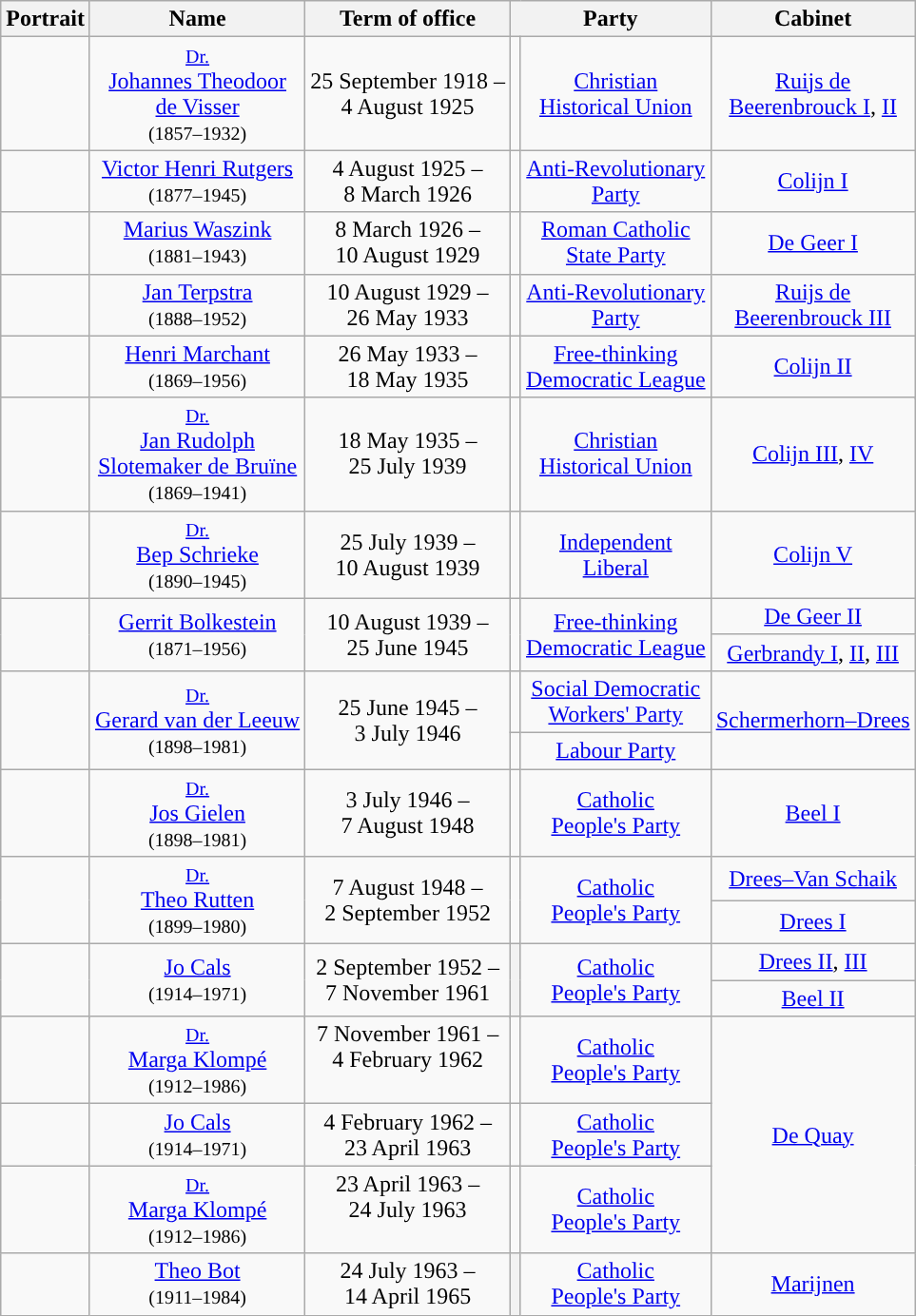<table class="wikitable" style="text-align:center">
<tr>
<th>Portrait</th>
<th>Name <br> </th>
<th>Term of office</th>
<th colspan=2>Party</th>
<th>Cabinet</th>
</tr>
<tr>
<td></td>
<td><small><a href='#'>Dr.</a></small> <br> <a href='#'>Johannes Theodoor <br> de Visser</a> <br> <small>(1857–1932)</small></td>
<td>25 September 1918 – <br> 4 August 1925</td>
<td style="background:"></td>
<td><a href='#'>Christian <br> Historical Union</a></td>
<td><a href='#'>Ruijs de <br> Beerenbrouck I</a>, <a href='#'>II</a> <br></td>
</tr>
<tr>
<td></td>
<td><a href='#'>Victor Henri Rutgers</a> <br> <small>(1877–1945)</small></td>
<td>4 August 1925 – <br> 8 March 1926</td>
<td style="background:"></td>
<td><a href='#'>Anti-Revolutionary <br> Party</a></td>
<td><a href='#'>Colijn I</a> <br></td>
</tr>
<tr>
<td></td>
<td><a href='#'>Marius Waszink</a> <br> <small>(1881–1943)</small></td>
<td>8 March 1926 – <br> 10 August 1929</td>
<td style="background:"></td>
<td><a href='#'>Roman Catholic <br> State Party</a></td>
<td><a href='#'>De Geer I</a> <br></td>
</tr>
<tr>
<td></td>
<td><a href='#'>Jan Terpstra</a> <br> <small>(1888–1952)</small></td>
<td>10 August 1929 – <br> 26 May 1933</td>
<td style="background:"></td>
<td><a href='#'>Anti-Revolutionary <br> Party</a></td>
<td><a href='#'>Ruijs de <br> Beerenbrouck III</a> <br></td>
</tr>
<tr>
<td></td>
<td><a href='#'>Henri Marchant</a> <br> <small>(1869–1956)</small></td>
<td>26 May 1933 – <br> 18 May 1935 <br> </td>
<td style="background:"></td>
<td><a href='#'>Free-thinking <br> Democratic League</a></td>
<td rowspan=2><a href='#'>Colijn II</a> <br></td>
</tr>
<tr>
<td rowspan=2></td>
<td rowspan=2><small><a href='#'>Dr.</a></small> <br> <a href='#'>Jan Rudolph <br> Slotemaker de Bruïne</a> <br> <small>(1869–1941)</small></td>
<td rowspan=2>18 May 1935 – <br> 25 July 1939 <br> </td>
<td rowspan=2 style="background:"></td>
<td rowspan=2><a href='#'>Christian <br> Historical Union</a></td>
</tr>
<tr>
<td><a href='#'>Colijn III</a>, <a href='#'>IV</a> <br></td>
</tr>
<tr>
<td></td>
<td><small><a href='#'>Dr.</a></small> <br> <a href='#'>Bep Schrieke</a> <br> <small>(1890–1945)</small></td>
<td>25 July 1939 – <br> 10 August 1939</td>
<td style="background:"></td>
<td><a href='#'>Independent</a> <br> <a href='#'>Liberal</a></td>
<td><a href='#'>Colijn V</a> <br></td>
</tr>
<tr>
<td rowspan=2></td>
<td rowspan=2><a href='#'>Gerrit Bolkestein</a> <br> <small>(1871–1956)</small></td>
<td rowspan=2>10 August 1939 – <br> 25 June 1945</td>
<td rowspan=2 style="background:"></td>
<td rowspan=2><a href='#'>Free-thinking <br> Democratic League</a></td>
<td><a href='#'>De Geer II</a> <br></td>
</tr>
<tr>
<td><a href='#'>Gerbrandy I</a>, <a href='#'>II</a>, <a href='#'>III</a> <br></td>
</tr>
<tr>
<td rowspan=2></td>
<td rowspan=2><small><a href='#'>Dr.</a></small> <br> <a href='#'>Gerard van der Leeuw</a> <br> <small>(1898–1981)</small></td>
<td rowspan=2>25 June 1945 – <br> 3 July 1946</td>
<td style="background:"></td>
<td><a href='#'>Social Democratic <br> Workers' Party</a></td>
<td rowspan=2><a href='#'>Schermerhorn–Drees</a> <br></td>
</tr>
<tr>
<td style="background:"></td>
<td><a href='#'>Labour Party</a></td>
</tr>
<tr>
<td></td>
<td><small><a href='#'>Dr.</a></small> <br> <a href='#'>Jos Gielen</a> <br> <small>(1898–1981)</small></td>
<td>3 July 1946 – <br> 7 August 1948</td>
<td style="background:"></td>
<td><a href='#'>Catholic <br> People's Party</a></td>
<td><a href='#'>Beel I</a> <br></td>
</tr>
<tr>
<td rowspan=2></td>
<td rowspan=2><small><a href='#'>Dr.</a></small> <br> <a href='#'>Theo Rutten</a> <br> <small>(1899–1980)</small></td>
<td rowspan=2>7 August 1948 – <br> 2 September 1952</td>
<td rowspan=2 style="background:"></td>
<td rowspan=2><a href='#'>Catholic <br> People's Party</a></td>
<td><a href='#'>Drees–Van Schaik</a> <br></td>
</tr>
<tr>
<td><a href='#'>Drees I</a> <br></td>
</tr>
<tr>
<td rowspan=3></td>
<td rowspan=3><a href='#'>Jo Cals</a> <br> <small>(1914–1971)</small></td>
<td rowspan=3>2 September 1952 – <br> 7 November 1961 <br> </td>
<th rowspan=3 style="background:"></th>
<td rowspan=3><a href='#'>Catholic <br> People's Party</a></td>
<td><a href='#'>Drees II</a>, <a href='#'>III</a> <br></td>
</tr>
<tr>
<td><a href='#'>Beel II</a> <br></td>
</tr>
<tr>
<td rowspan=4><a href='#'>De Quay</a> <br></td>
</tr>
<tr>
<td></td>
<td><small><a href='#'>Dr.</a></small> <br> <a href='#'>Marga Klompé</a> <br> <small>(1912–1986)</small></td>
<td>7 November 1961 – <br> 4 February 1962 <br>  <br> </td>
<td style="background:"></td>
<td><a href='#'>Catholic <br> People's Party</a></td>
</tr>
<tr>
<td></td>
<td><a href='#'>Jo Cals</a> <br> <small>(1914–1971)</small></td>
<td>4 February 1962 – <br> 23 April 1963 <br> </td>
<td style="background:"></td>
<td><a href='#'>Catholic <br> People's Party</a></td>
</tr>
<tr>
<td></td>
<td><small><a href='#'>Dr.</a></small> <br> <a href='#'>Marga Klompé</a> <br> <small>(1912–1986)</small></td>
<td>23 April 1963 – <br> 24 July 1963 <br>  <br> </td>
<td style="background:"></td>
<td><a href='#'>Catholic <br> People's Party</a></td>
</tr>
<tr>
<td></td>
<td><a href='#'>Theo Bot</a> <br> <small>(1911–1984)</small></td>
<td>24 July 1963 – <br> 14 April 1965</td>
<th style="background:"></th>
<td><a href='#'>Catholic <br> People's Party</a></td>
<td><a href='#'>Marijnen</a> <br></td>
</tr>
</table>
